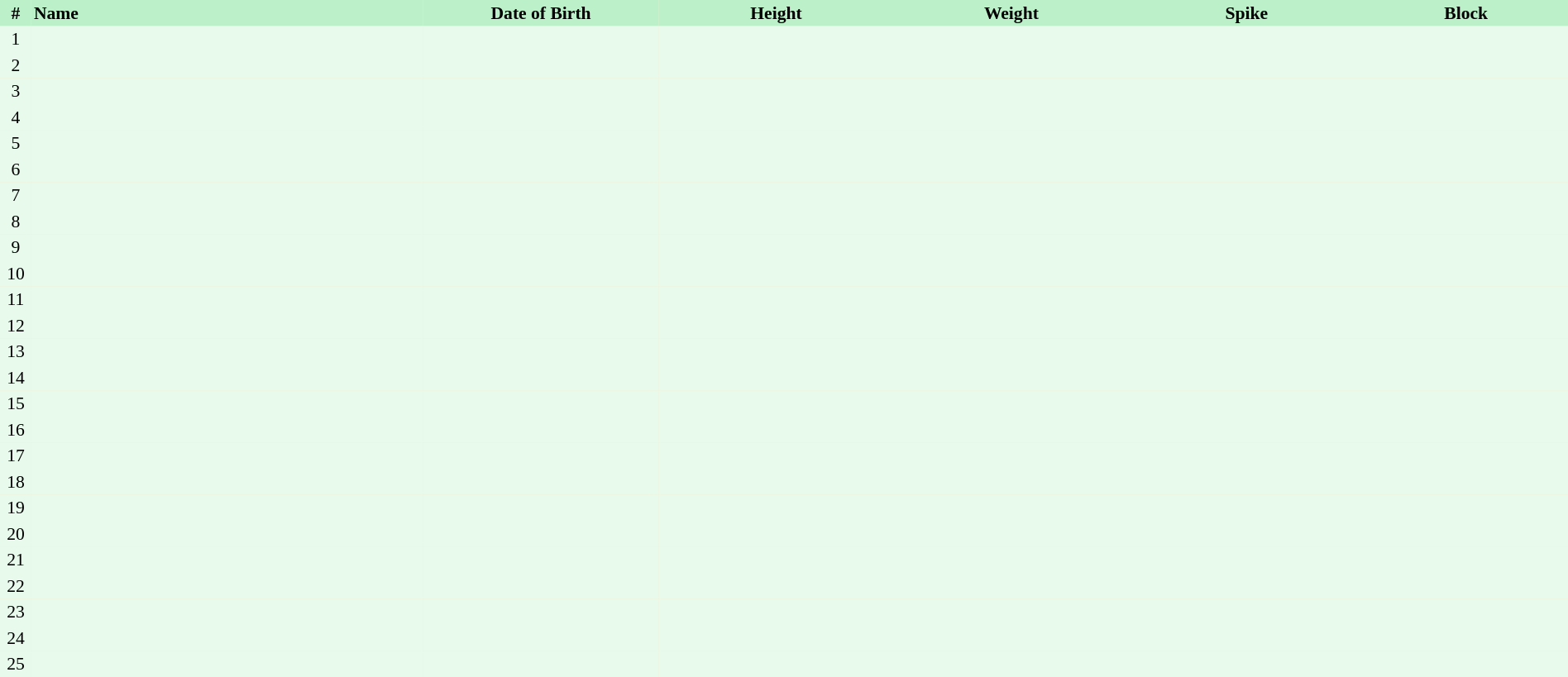<table border=0 cellpadding=2 cellspacing=0  |- bgcolor=#FFECCE style="text-align:center; font-size:90%; width:100%">
<tr bgcolor=#BBF0C9>
<th width=2%>#</th>
<th align=left width=25%>Name</th>
<th width=15%>Date of Birth</th>
<th width=15%>Height</th>
<th width=15%>Weight</th>
<th width=15%>Spike</th>
<th width=15%>Block</th>
</tr>
<tr bgcolor=#E7FAEC>
<td>1</td>
<td align=left></td>
<td align=right></td>
<td></td>
<td></td>
<td></td>
<td></td>
</tr>
<tr bgcolor=#E7FAEC>
<td>2</td>
<td align=left></td>
<td align=right></td>
<td></td>
<td></td>
<td></td>
<td></td>
</tr>
<tr bgcolor=#E7FAEC>
<td>3</td>
<td align=left></td>
<td align=right></td>
<td></td>
<td></td>
<td></td>
<td></td>
</tr>
<tr bgcolor=#E7FAEC>
<td>4</td>
<td align=left></td>
<td align=right></td>
<td></td>
<td></td>
<td></td>
<td></td>
</tr>
<tr bgcolor=#E7FAEC>
<td>5</td>
<td align=left></td>
<td align=right></td>
<td></td>
<td></td>
<td></td>
<td></td>
</tr>
<tr bgcolor=#E7FAEC>
<td>6</td>
<td align=left></td>
<td align=right></td>
<td></td>
<td></td>
<td></td>
<td></td>
</tr>
<tr bgcolor=#E7FAEC>
<td>7</td>
<td align=left></td>
<td align=right></td>
<td></td>
<td></td>
<td></td>
<td></td>
</tr>
<tr bgcolor=#E7FAEC>
<td>8</td>
<td align=left></td>
<td align=right></td>
<td></td>
<td></td>
<td></td>
<td></td>
</tr>
<tr bgcolor=#E7FAEC>
<td>9</td>
<td align=left></td>
<td align=right></td>
<td></td>
<td></td>
<td></td>
<td></td>
</tr>
<tr bgcolor=#E7FAEC>
<td>10</td>
<td align=left></td>
<td align=right></td>
<td></td>
<td></td>
<td></td>
<td></td>
</tr>
<tr bgcolor=#E7FAEC>
<td>11</td>
<td align=left></td>
<td align=right></td>
<td></td>
<td></td>
<td></td>
<td></td>
</tr>
<tr bgcolor=#E7FAEC>
<td>12</td>
<td align=left></td>
<td align=right></td>
<td></td>
<td></td>
<td></td>
<td></td>
</tr>
<tr bgcolor=#E7FAEC>
<td>13</td>
<td align=left></td>
<td align=right></td>
<td></td>
<td></td>
<td></td>
<td></td>
</tr>
<tr bgcolor=#E7FAEC>
<td>14</td>
<td align=left></td>
<td align=right></td>
<td></td>
<td></td>
<td></td>
<td></td>
</tr>
<tr bgcolor=#E7FAEC>
<td>15</td>
<td align=left></td>
<td align=right></td>
<td></td>
<td></td>
<td></td>
<td></td>
</tr>
<tr bgcolor=#E7FAEC>
<td>16</td>
<td align=left></td>
<td align=right></td>
<td></td>
<td></td>
<td></td>
<td></td>
</tr>
<tr bgcolor=#E7FAEC>
<td>17</td>
<td align=left></td>
<td align=right></td>
<td></td>
<td></td>
<td></td>
<td></td>
</tr>
<tr bgcolor=#E7FAEC>
<td>18</td>
<td align=left></td>
<td align=right></td>
<td></td>
<td></td>
<td></td>
<td></td>
</tr>
<tr bgcolor=#E7FAEC>
<td>19</td>
<td align=left></td>
<td align=right></td>
<td></td>
<td></td>
<td></td>
<td></td>
</tr>
<tr bgcolor=#E7FAEC>
<td>20</td>
<td align=left></td>
<td align=right></td>
<td></td>
<td></td>
<td></td>
<td></td>
</tr>
<tr bgcolor=#E7FAEC>
<td>21</td>
<td align=left></td>
<td align=right></td>
<td></td>
<td></td>
<td></td>
<td></td>
</tr>
<tr bgcolor=#E7FAEC>
<td>22</td>
<td align=left></td>
<td align=right></td>
<td></td>
<td></td>
<td></td>
<td></td>
</tr>
<tr bgcolor=#E7FAEC>
<td>23</td>
<td align=left></td>
<td align=right></td>
<td></td>
<td></td>
<td></td>
<td></td>
</tr>
<tr bgcolor=#E7FAEC>
<td>24</td>
<td align=left></td>
<td align=right></td>
<td></td>
<td></td>
<td></td>
<td></td>
</tr>
<tr bgcolor=#E7FAEC>
<td>25</td>
<td align=left></td>
<td align=right></td>
<td></td>
<td></td>
<td></td>
<td></td>
</tr>
</table>
